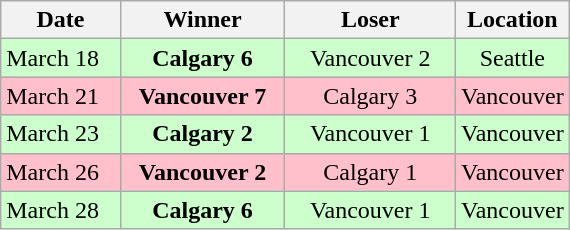<table class="wikitable">
<tr>
<th width="21%">Date</th>
<th width="29%">Winner</th>
<th width="30%">Loser</th>
<th width="20%">Location</th>
</tr>
<tr align="center" bgcolor="CCFFCC">
<td align="left">March 18</td>
<td><strong>Calgary 6</strong></td>
<td>Vancouver 2</td>
<td>Seattle</td>
</tr>
<tr align="center" bgcolor="pink">
<td align="left">March 21</td>
<td><strong>Vancouver 7</strong></td>
<td>Calgary 3</td>
<td>Vancouver</td>
</tr>
<tr align="center" bgcolor="CCFFCC">
<td align="left">March 23</td>
<td><strong>Calgary 2</strong></td>
<td>Vancouver 1</td>
<td>Vancouver</td>
</tr>
<tr align="center" bgcolor="pink">
<td align="left">March 26</td>
<td><strong>Vancouver 2</strong></td>
<td>Calgary 1</td>
<td>Vancouver</td>
</tr>
<tr align="center" bgcolor="CCFFCC">
<td align="left">March 28</td>
<td><strong>Calgary 6</strong></td>
<td>Vancouver 1</td>
<td>Vancouver</td>
</tr>
</table>
